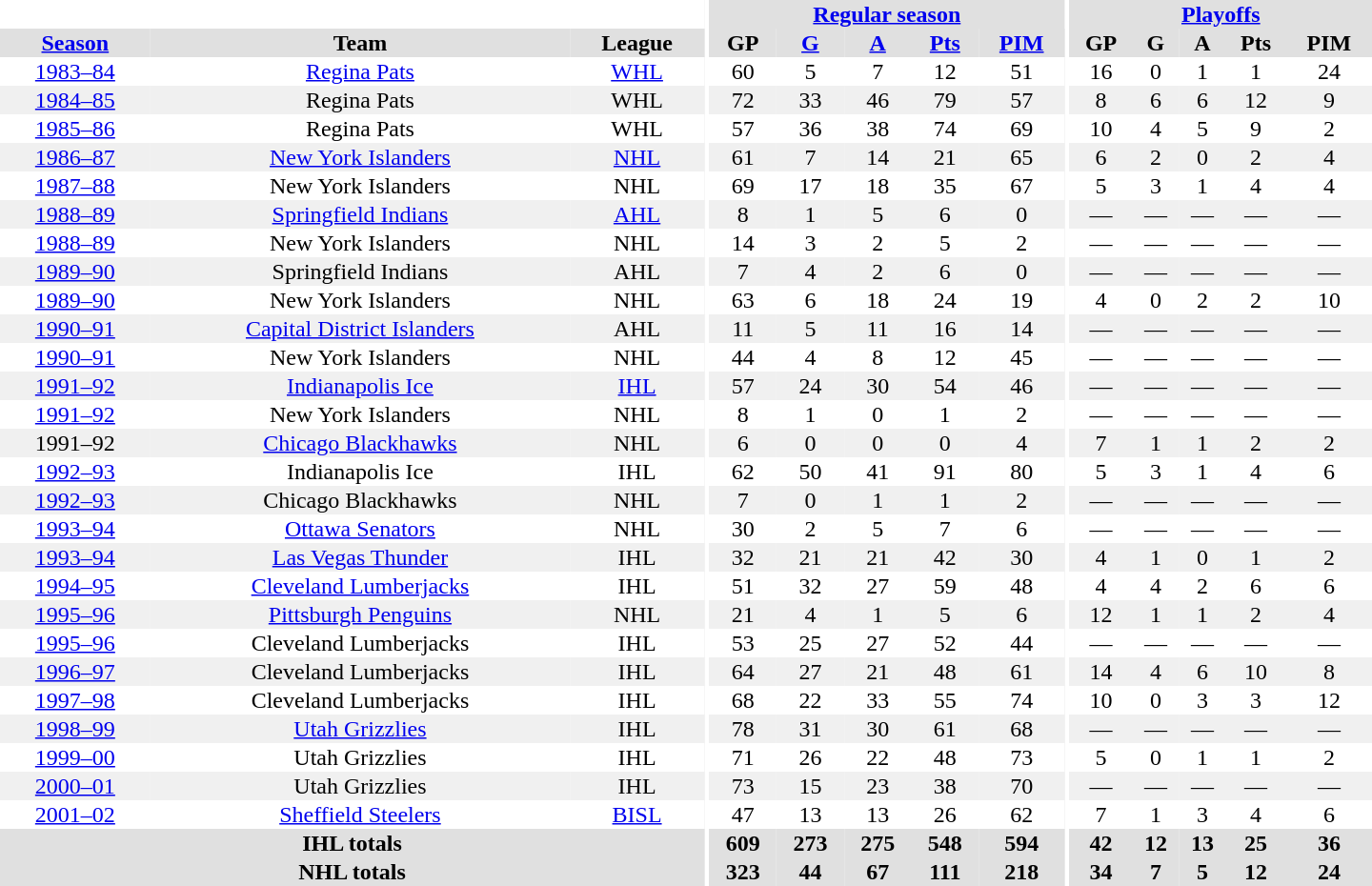<table border="0" cellpadding="1" cellspacing="0" style="text-align:center; width:60em">
<tr bgcolor="#e0e0e0">
<th colspan="3" bgcolor="#ffffff"></th>
<th rowspan="100" bgcolor="#ffffff"></th>
<th colspan="5"><a href='#'>Regular season</a></th>
<th rowspan="100" bgcolor="#ffffff"></th>
<th colspan="5"><a href='#'>Playoffs</a></th>
</tr>
<tr bgcolor="#e0e0e0">
<th><a href='#'>Season</a></th>
<th>Team</th>
<th>League</th>
<th>GP</th>
<th><a href='#'>G</a></th>
<th><a href='#'>A</a></th>
<th><a href='#'>Pts</a></th>
<th><a href='#'>PIM</a></th>
<th>GP</th>
<th>G</th>
<th>A</th>
<th>Pts</th>
<th>PIM</th>
</tr>
<tr>
<td><a href='#'>1983–84</a></td>
<td><a href='#'>Regina Pats</a></td>
<td><a href='#'>WHL</a></td>
<td>60</td>
<td>5</td>
<td>7</td>
<td>12</td>
<td>51</td>
<td>16</td>
<td>0</td>
<td>1</td>
<td>1</td>
<td>24</td>
</tr>
<tr bgcolor="#f0f0f0">
<td><a href='#'>1984–85</a></td>
<td>Regina Pats</td>
<td>WHL</td>
<td>72</td>
<td>33</td>
<td>46</td>
<td>79</td>
<td>57</td>
<td>8</td>
<td>6</td>
<td>6</td>
<td>12</td>
<td>9</td>
</tr>
<tr>
<td><a href='#'>1985–86</a></td>
<td>Regina Pats</td>
<td>WHL</td>
<td>57</td>
<td>36</td>
<td>38</td>
<td>74</td>
<td>69</td>
<td>10</td>
<td>4</td>
<td>5</td>
<td>9</td>
<td>2</td>
</tr>
<tr bgcolor="#f0f0f0">
<td><a href='#'>1986–87</a></td>
<td><a href='#'>New York Islanders</a></td>
<td><a href='#'>NHL</a></td>
<td>61</td>
<td>7</td>
<td>14</td>
<td>21</td>
<td>65</td>
<td>6</td>
<td>2</td>
<td>0</td>
<td>2</td>
<td>4</td>
</tr>
<tr>
<td><a href='#'>1987–88</a></td>
<td>New York Islanders</td>
<td>NHL</td>
<td>69</td>
<td>17</td>
<td>18</td>
<td>35</td>
<td>67</td>
<td>5</td>
<td>3</td>
<td>1</td>
<td>4</td>
<td>4</td>
</tr>
<tr bgcolor="#f0f0f0">
<td><a href='#'>1988–89</a></td>
<td><a href='#'>Springfield Indians</a></td>
<td><a href='#'>AHL</a></td>
<td>8</td>
<td>1</td>
<td>5</td>
<td>6</td>
<td>0</td>
<td>—</td>
<td>—</td>
<td>—</td>
<td>—</td>
<td>—</td>
</tr>
<tr>
<td><a href='#'>1988–89</a></td>
<td>New York Islanders</td>
<td>NHL</td>
<td>14</td>
<td>3</td>
<td>2</td>
<td>5</td>
<td>2</td>
<td>—</td>
<td>—</td>
<td>—</td>
<td>—</td>
<td>—</td>
</tr>
<tr bgcolor="#f0f0f0">
<td><a href='#'>1989–90</a></td>
<td>Springfield Indians</td>
<td>AHL</td>
<td>7</td>
<td>4</td>
<td>2</td>
<td>6</td>
<td>0</td>
<td>—</td>
<td>—</td>
<td>—</td>
<td>—</td>
<td>—</td>
</tr>
<tr>
<td><a href='#'>1989–90</a></td>
<td>New York Islanders</td>
<td>NHL</td>
<td>63</td>
<td>6</td>
<td>18</td>
<td>24</td>
<td>19</td>
<td>4</td>
<td>0</td>
<td>2</td>
<td>2</td>
<td>10</td>
</tr>
<tr bgcolor="#f0f0f0">
<td><a href='#'>1990–91</a></td>
<td><a href='#'>Capital District Islanders</a></td>
<td>AHL</td>
<td>11</td>
<td>5</td>
<td>11</td>
<td>16</td>
<td>14</td>
<td>—</td>
<td>—</td>
<td>—</td>
<td>—</td>
<td>—</td>
</tr>
<tr>
<td><a href='#'>1990–91</a></td>
<td>New York Islanders</td>
<td>NHL</td>
<td>44</td>
<td>4</td>
<td>8</td>
<td>12</td>
<td>45</td>
<td>—</td>
<td>—</td>
<td>—</td>
<td>—</td>
<td>—</td>
</tr>
<tr bgcolor="#f0f0f0">
<td><a href='#'>1991–92</a></td>
<td><a href='#'>Indianapolis Ice</a></td>
<td><a href='#'>IHL</a></td>
<td>57</td>
<td>24</td>
<td>30</td>
<td>54</td>
<td>46</td>
<td>—</td>
<td>—</td>
<td>—</td>
<td>—</td>
<td>—</td>
</tr>
<tr>
<td><a href='#'>1991–92</a></td>
<td>New York Islanders</td>
<td>NHL</td>
<td>8</td>
<td>1</td>
<td>0</td>
<td>1</td>
<td>2</td>
<td>—</td>
<td>—</td>
<td>—</td>
<td>—</td>
<td>—</td>
</tr>
<tr bgcolor="#f0f0f0">
<td>1991–92</td>
<td><a href='#'>Chicago Blackhawks</a></td>
<td>NHL</td>
<td>6</td>
<td>0</td>
<td>0</td>
<td>0</td>
<td>4</td>
<td>7</td>
<td>1</td>
<td>1</td>
<td>2</td>
<td>2</td>
</tr>
<tr>
<td><a href='#'>1992–93</a></td>
<td>Indianapolis Ice</td>
<td>IHL</td>
<td>62</td>
<td>50</td>
<td>41</td>
<td>91</td>
<td>80</td>
<td>5</td>
<td>3</td>
<td>1</td>
<td>4</td>
<td>6</td>
</tr>
<tr bgcolor="#f0f0f0">
<td><a href='#'>1992–93</a></td>
<td>Chicago Blackhawks</td>
<td>NHL</td>
<td>7</td>
<td>0</td>
<td>1</td>
<td>1</td>
<td>2</td>
<td>—</td>
<td>—</td>
<td>—</td>
<td>—</td>
<td>—</td>
</tr>
<tr>
<td><a href='#'>1993–94</a></td>
<td><a href='#'>Ottawa Senators</a></td>
<td>NHL</td>
<td>30</td>
<td>2</td>
<td>5</td>
<td>7</td>
<td>6</td>
<td>—</td>
<td>—</td>
<td>—</td>
<td>—</td>
<td>—</td>
</tr>
<tr bgcolor="#f0f0f0">
<td><a href='#'>1993–94</a></td>
<td><a href='#'>Las Vegas Thunder</a></td>
<td>IHL</td>
<td>32</td>
<td>21</td>
<td>21</td>
<td>42</td>
<td>30</td>
<td>4</td>
<td>1</td>
<td>0</td>
<td>1</td>
<td>2</td>
</tr>
<tr>
<td><a href='#'>1994–95</a></td>
<td><a href='#'>Cleveland Lumberjacks</a></td>
<td>IHL</td>
<td>51</td>
<td>32</td>
<td>27</td>
<td>59</td>
<td>48</td>
<td>4</td>
<td>4</td>
<td>2</td>
<td>6</td>
<td>6</td>
</tr>
<tr bgcolor="#f0f0f0">
<td><a href='#'>1995–96</a></td>
<td><a href='#'>Pittsburgh Penguins</a></td>
<td>NHL</td>
<td>21</td>
<td>4</td>
<td>1</td>
<td>5</td>
<td>6</td>
<td>12</td>
<td>1</td>
<td>1</td>
<td>2</td>
<td>4</td>
</tr>
<tr>
<td><a href='#'>1995–96</a></td>
<td>Cleveland Lumberjacks</td>
<td>IHL</td>
<td>53</td>
<td>25</td>
<td>27</td>
<td>52</td>
<td>44</td>
<td>—</td>
<td>—</td>
<td>—</td>
<td>—</td>
<td>—</td>
</tr>
<tr bgcolor="#f0f0f0">
<td><a href='#'>1996–97</a></td>
<td>Cleveland Lumberjacks</td>
<td>IHL</td>
<td>64</td>
<td>27</td>
<td>21</td>
<td>48</td>
<td>61</td>
<td>14</td>
<td>4</td>
<td>6</td>
<td>10</td>
<td>8</td>
</tr>
<tr>
<td><a href='#'>1997–98</a></td>
<td>Cleveland Lumberjacks</td>
<td>IHL</td>
<td>68</td>
<td>22</td>
<td>33</td>
<td>55</td>
<td>74</td>
<td>10</td>
<td>0</td>
<td>3</td>
<td>3</td>
<td>12</td>
</tr>
<tr bgcolor="#f0f0f0">
<td><a href='#'>1998–99</a></td>
<td><a href='#'>Utah Grizzlies</a></td>
<td>IHL</td>
<td>78</td>
<td>31</td>
<td>30</td>
<td>61</td>
<td>68</td>
<td>—</td>
<td>—</td>
<td>—</td>
<td>—</td>
<td>—</td>
</tr>
<tr>
<td><a href='#'>1999–00</a></td>
<td>Utah Grizzlies</td>
<td>IHL</td>
<td>71</td>
<td>26</td>
<td>22</td>
<td>48</td>
<td>73</td>
<td>5</td>
<td>0</td>
<td>1</td>
<td>1</td>
<td>2</td>
</tr>
<tr bgcolor="#f0f0f0">
<td><a href='#'>2000–01</a></td>
<td>Utah Grizzlies</td>
<td>IHL</td>
<td>73</td>
<td>15</td>
<td>23</td>
<td>38</td>
<td>70</td>
<td>—</td>
<td>—</td>
<td>—</td>
<td>—</td>
<td>—</td>
</tr>
<tr>
<td><a href='#'>2001–02</a></td>
<td><a href='#'>Sheffield Steelers</a></td>
<td><a href='#'>BISL</a></td>
<td>47</td>
<td>13</td>
<td>13</td>
<td>26</td>
<td>62</td>
<td>7</td>
<td>1</td>
<td>3</td>
<td>4</td>
<td>6</td>
</tr>
<tr bgcolor="#e0e0e0">
<th colspan="3">IHL totals</th>
<th>609</th>
<th>273</th>
<th>275</th>
<th>548</th>
<th>594</th>
<th>42</th>
<th>12</th>
<th>13</th>
<th>25</th>
<th>36</th>
</tr>
<tr bgcolor="#e0e0e0">
<th colspan="3">NHL totals</th>
<th>323</th>
<th>44</th>
<th>67</th>
<th>111</th>
<th>218</th>
<th>34</th>
<th>7</th>
<th>5</th>
<th>12</th>
<th>24</th>
</tr>
</table>
